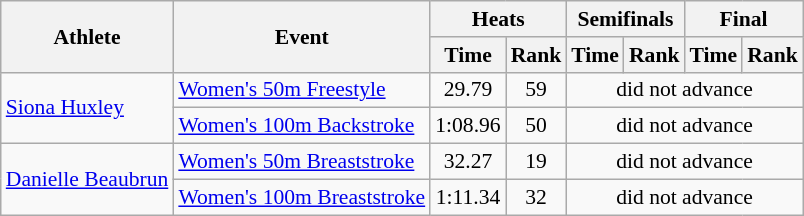<table class=wikitable style="font-size:90%">
<tr>
<th rowspan="2">Athlete</th>
<th rowspan="2">Event</th>
<th colspan="2">Heats</th>
<th colspan="2">Semifinals</th>
<th colspan="2">Final</th>
</tr>
<tr>
<th>Time</th>
<th>Rank</th>
<th>Time</th>
<th>Rank</th>
<th>Time</th>
<th>Rank</th>
</tr>
<tr>
<td rowspan="2"><a href='#'>Siona Huxley</a></td>
<td><a href='#'>Women's 50m Freestyle</a></td>
<td align=center>29.79</td>
<td align=center>59</td>
<td align=center colspan=4>did not advance</td>
</tr>
<tr>
<td><a href='#'>Women's 100m Backstroke</a></td>
<td align=center>1:08.96</td>
<td align=center>50</td>
<td align=center colspan=4>did not advance</td>
</tr>
<tr>
<td rowspan="2"><a href='#'>Danielle Beaubrun</a></td>
<td><a href='#'>Women's 50m Breaststroke</a></td>
<td align=center>32.27</td>
<td align=center>19</td>
<td align=center colspan=4>did not advance</td>
</tr>
<tr>
<td><a href='#'>Women's 100m Breaststroke</a></td>
<td align=center>1:11.34</td>
<td align=center>32</td>
<td align=center colspan=4>did not advance</td>
</tr>
</table>
